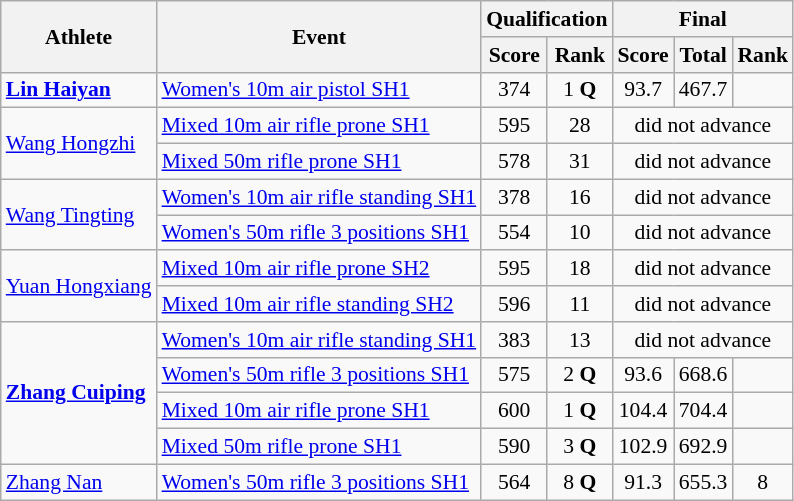<table class=wikitable style="font-size:90%">
<tr>
<th rowspan="2">Athlete</th>
<th rowspan="2">Event</th>
<th colspan="2">Qualification</th>
<th colspan="3">Final</th>
</tr>
<tr>
<th>Score</th>
<th>Rank</th>
<th>Score</th>
<th>Total</th>
<th>Rank</th>
</tr>
<tr>
<td><strong><a href='#'>Lin Haiyan</a></strong></td>
<td><a href='#'>Women's 10m air pistol SH1</a></td>
<td align=center>374</td>
<td align=center>1 <strong>Q</strong></td>
<td align=center>93.7</td>
<td align=center>467.7</td>
<td align=center></td>
</tr>
<tr>
<td rowspan="2"><a href='#'>Wang Hongzhi</a></td>
<td><a href='#'>Mixed 10m air rifle prone SH1</a></td>
<td align=center>595</td>
<td align=center>28</td>
<td align=center colspan="3">did not advance</td>
</tr>
<tr>
<td><a href='#'>Mixed 50m rifle prone SH1</a></td>
<td align=center>578</td>
<td align=center>31</td>
<td align=center colspan="3">did not advance</td>
</tr>
<tr>
<td rowspan="2"><a href='#'>Wang Tingting</a></td>
<td><a href='#'>Women's 10m air rifle standing SH1</a></td>
<td align=center>378</td>
<td align=center>16</td>
<td align=center colspan="3">did not advance</td>
</tr>
<tr>
<td><a href='#'>Women's 50m rifle 3 positions SH1</a></td>
<td align=center>554</td>
<td align=center>10</td>
<td align=center colspan="3">did not advance</td>
</tr>
<tr>
<td rowspan="2"><a href='#'>Yuan Hongxiang</a></td>
<td><a href='#'>Mixed 10m air rifle prone SH2</a></td>
<td align=center>595</td>
<td align=center>18</td>
<td align=center colspan="3">did not advance</td>
</tr>
<tr>
<td><a href='#'>Mixed 10m air rifle standing SH2</a></td>
<td align=center>596</td>
<td align=center>11</td>
<td align=center colspan="3">did not advance</td>
</tr>
<tr>
<td rowspan="4"><strong><a href='#'>Zhang Cuiping</a></strong></td>
<td><a href='#'>Women's 10m air rifle standing SH1</a></td>
<td align=center>383</td>
<td align=center>13</td>
<td align=center colspan="3">did not advance</td>
</tr>
<tr>
<td><a href='#'>Women's 50m rifle 3 positions SH1</a></td>
<td align=center>575</td>
<td align=center>2 <strong>Q</strong></td>
<td align=center>93.6</td>
<td align=center>668.6</td>
<td align=center></td>
</tr>
<tr>
<td><a href='#'>Mixed 10m air rifle prone SH1</a></td>
<td align=center>600</td>
<td align=center>1 <strong>Q</strong></td>
<td align=center>104.4</td>
<td align=center>704.4</td>
<td align=center></td>
</tr>
<tr>
<td><a href='#'>Mixed 50m rifle prone SH1</a></td>
<td align=center>590</td>
<td align=center>3 <strong>Q</strong></td>
<td align=center>102.9</td>
<td align=center>692.9</td>
<td align=center></td>
</tr>
<tr>
<td><a href='#'>Zhang Nan</a></td>
<td><a href='#'>Women's 50m rifle 3 positions SH1</a></td>
<td align=center>564</td>
<td align=center>8 <strong>Q</strong></td>
<td align=center>91.3</td>
<td align=center>655.3</td>
<td align=center>8</td>
</tr>
</table>
